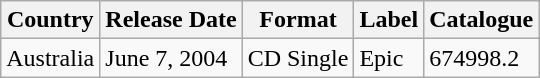<table class="wikitable">
<tr>
<th>Country</th>
<th>Release Date</th>
<th>Format</th>
<th>Label</th>
<th>Catalogue</th>
</tr>
<tr>
<td>Australia</td>
<td>June 7, 2004</td>
<td>CD Single</td>
<td>Epic</td>
<td>674998.2</td>
</tr>
</table>
